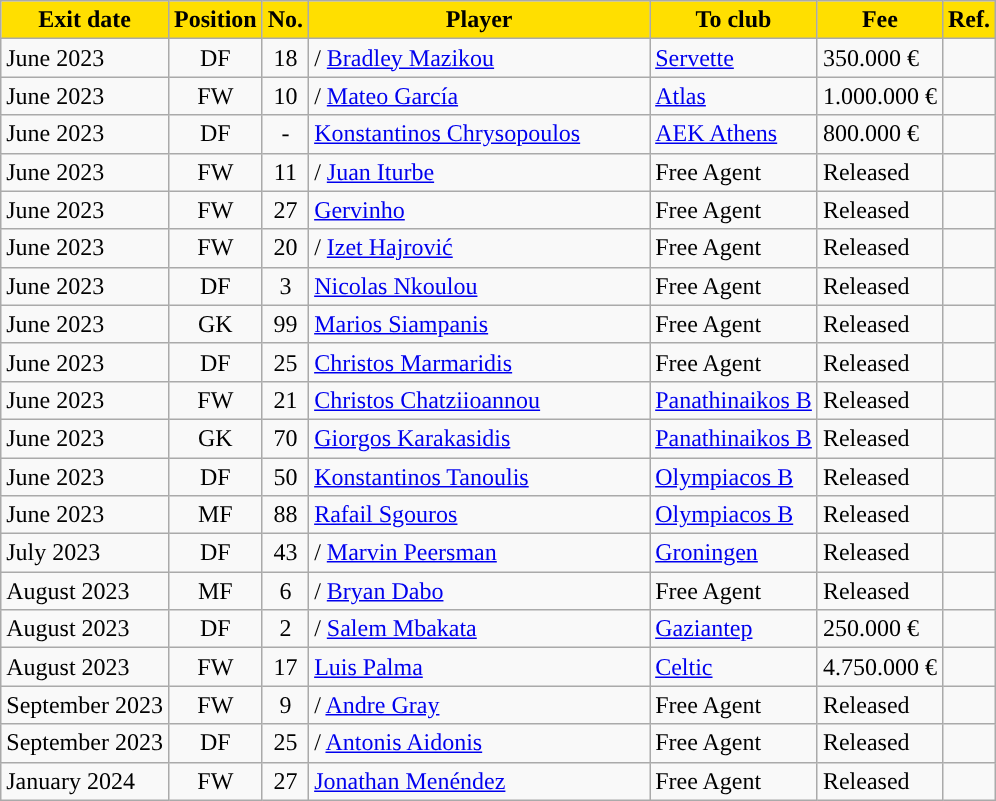<table class="wikitable sortable">
<tr>
<th style="background:#FFDF00; color:black;"><strong>Exit date</strong></th>
<th style="background:#FFDF00; color:black;"><strong>Position</strong></th>
<th style="background:#FFDF00; color:black;"><strong>No.</strong></th>
<th style="background:#FFDF00; color:black;"; width=220><strong>Player</strong></th>
<th style="background:#FFDF00; color:black;"><strong>To club</strong></th>
<th style="background:#FFDF00; color:black;"><strong>Fee</strong></th>
<th style="background:#FFDF00; color:black;"><strong>Ref.</strong></th>
</tr>
<tr>
<td>June 2023</td>
<td style="text-align:center;">DF</td>
<td style="text-align:center;">18</td>
<td style="text-align:left;"> /  <a href='#'>Bradley Mazikou</a></td>
<td style="text-align:left;"> <a href='#'>Servette</a></td>
<td>350.000 €</td>
<td></td>
</tr>
<tr>
<td>June 2023</td>
<td style="text-align:center;">FW</td>
<td style="text-align:center;">10</td>
<td style="text-align:left;"> /  <a href='#'>Mateo García</a></td>
<td style="text-align:left;"> <a href='#'>Atlas</a></td>
<td>1.000.000 €</td>
<td></td>
</tr>
<tr>
<td>June 2023</td>
<td style="text-align:center;">DF</td>
<td style="text-align:center;">-</td>
<td style="text-align:left;"> <a href='#'>Konstantinos Chrysopoulos</a></td>
<td style="text-align:left;"> <a href='#'>AEK Athens</a></td>
<td>800.000 €</td>
<td></td>
</tr>
<tr>
<td>June 2023</td>
<td style="text-align:center;">FW</td>
<td style="text-align:center;">11</td>
<td style="text-align:left;"> /  <a href='#'>Juan Iturbe</a></td>
<td style="text-align:left;">Free Agent</td>
<td>Released</td>
<td></td>
</tr>
<tr>
<td>June 2023</td>
<td style="text-align:center;">FW</td>
<td style="text-align:center;">27</td>
<td style="text-align:left;"> <a href='#'>Gervinho</a></td>
<td style="text-align:left;">Free Agent</td>
<td>Released</td>
<td></td>
</tr>
<tr>
<td>June 2023</td>
<td style="text-align:center;">FW</td>
<td style="text-align:center;">20</td>
<td style="text-align:left;"> /  <a href='#'>Izet Hajrović</a></td>
<td style="text-align:left;">Free Agent</td>
<td>Released</td>
<td></td>
</tr>
<tr>
<td>June 2023</td>
<td style="text-align:center;">DF</td>
<td style="text-align:center;">3</td>
<td style="text-align:left;"> <a href='#'>Nicolas Nkoulou</a></td>
<td style="text-align:left;">Free Agent</td>
<td>Released</td>
<td></td>
</tr>
<tr>
<td>June 2023</td>
<td style="text-align:center;">GK</td>
<td style="text-align:center;">99</td>
<td style="text-align:left;"> <a href='#'>Marios Siampanis</a></td>
<td style="text-align:left;">Free Agent</td>
<td>Released</td>
<td></td>
</tr>
<tr>
<td>June 2023</td>
<td style="text-align:center;">DF</td>
<td style="text-align:center;">25</td>
<td style="text-align:left;"> <a href='#'>Christos Marmaridis</a></td>
<td style="text-align:left;">Free Agent</td>
<td>Released</td>
<td></td>
</tr>
<tr>
<td>June 2023</td>
<td style="text-align:center;">FW</td>
<td style="text-align:center;">21</td>
<td style="text-align:left;"> <a href='#'>Christos Chatziioannou</a></td>
<td style="text-align:left;"> <a href='#'>Panathinaikos B</a></td>
<td>Released</td>
<td></td>
</tr>
<tr>
<td>June 2023</td>
<td style="text-align:center;">GK</td>
<td style="text-align:center;">70</td>
<td style="text-align:left;"> <a href='#'>Giorgos Karakasidis</a></td>
<td style="text-align:left;"> <a href='#'>Panathinaikos B</a></td>
<td>Released</td>
<td></td>
</tr>
<tr>
<td>June 2023</td>
<td style="text-align:center;">DF</td>
<td style="text-align:center;">50</td>
<td style="text-align:left;"> <a href='#'>Konstantinos Tanoulis</a></td>
<td style="text-align:left;"> <a href='#'>Olympiacos B</a></td>
<td>Released</td>
<td></td>
</tr>
<tr>
<td>June 2023</td>
<td style="text-align:center;">MF</td>
<td style="text-align:center;">88</td>
<td style="text-align:left;"> <a href='#'>Rafail Sgouros</a></td>
<td style="text-align:left;"> <a href='#'>Olympiacos B</a></td>
<td>Released</td>
<td></td>
</tr>
<tr>
<td>July 2023</td>
<td style="text-align:center;">DF</td>
<td style="text-align:center;">43</td>
<td style="text-align:left;"> /  <a href='#'>Marvin Peersman</a></td>
<td style="text-align:left;"> <a href='#'>Groningen</a></td>
<td>Released</td>
<td></td>
</tr>
<tr>
<td>August 2023</td>
<td style="text-align:center;">MF</td>
<td style="text-align:center;">6</td>
<td style="text-align:left;"> /  <a href='#'>Bryan Dabo</a></td>
<td style="text-align:left;">Free Agent</td>
<td>Released</td>
<td></td>
</tr>
<tr>
<td>August 2023</td>
<td style="text-align:center;">DF</td>
<td style="text-align:center;">2</td>
<td style="text-align:left;"> /  <a href='#'>Salem Mbakata</a></td>
<td style="text-align:left;"> <a href='#'>Gaziantep</a></td>
<td>250.000 €</td>
<td></td>
</tr>
<tr>
<td>August 2023</td>
<td style="text-align:center;">FW</td>
<td style="text-align:center;">17</td>
<td style="text-align:left;"> <a href='#'>Luis Palma</a></td>
<td style="text-align:left;"> <a href='#'>Celtic</a></td>
<td>4.750.000 €</td>
<td></td>
</tr>
<tr>
<td>September 2023</td>
<td style="text-align:center;">FW</td>
<td style="text-align:center;">9</td>
<td style="text-align:left;"> /  <a href='#'>Andre Gray</a></td>
<td style="text-align:left;">Free Agent</td>
<td>Released</td>
<td></td>
</tr>
<tr>
<td>September 2023</td>
<td style="text-align:center;">DF</td>
<td style="text-align:center;">25</td>
<td style="text-align:left;"> /  <a href='#'>Antonis Aidonis</a></td>
<td style="text-align:left;">Free Agent</td>
<td>Released</td>
<td></td>
</tr>
<tr>
<td>January 2024</td>
<td style="text-align:center;">FW</td>
<td style="text-align:center;">27</td>
<td style="text-align:left;"> <a href='#'>Jonathan Menéndez</a></td>
<td style="text-align:left;">Free Agent</td>
<td>Released</td>
<td></td>
</tr>
</table>
